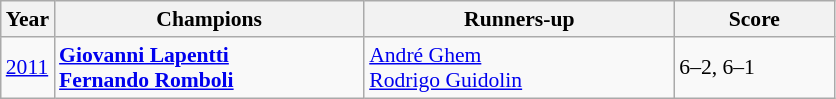<table class="wikitable" style="font-size:90%">
<tr>
<th>Year</th>
<th width="200">Champions</th>
<th width="200">Runners-up</th>
<th width="100">Score</th>
</tr>
<tr>
<td><a href='#'>2011</a></td>
<td> <strong><a href='#'>Giovanni Lapentti</a></strong> <br>  <strong><a href='#'>Fernando Romboli</a></strong></td>
<td> <a href='#'>André Ghem</a> <br>  <a href='#'>Rodrigo Guidolin</a></td>
<td>6–2, 6–1</td>
</tr>
</table>
